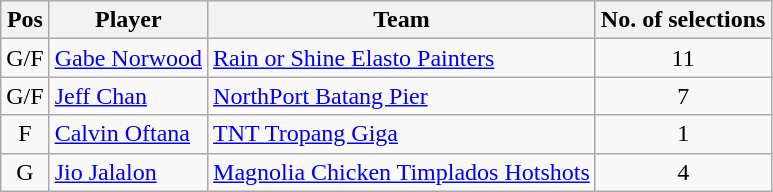<table class="wikitable" style="text-align:center">
<tr>
<th scope="col">Pos</th>
<th scope="col">Player</th>
<th scope="col">Team</th>
<th scope="col">No. of selections</th>
</tr>
<tr>
<td>G/F</td>
<td style="text-align:left"><a href='#'>Gabe Norwood</a></td>
<td style="text-align:left"><a href='#'>Rain or Shine Elasto Painters</a></td>
<td>11</td>
</tr>
<tr>
<td>G/F</td>
<td style="text-align:left"><a href='#'>Jeff Chan</a></td>
<td style="text-align:left"><a href='#'>NorthPort Batang Pier</a></td>
<td>7</td>
</tr>
<tr>
<td>F</td>
<td style="text-align:left"><a href='#'>Calvin Oftana</a></td>
<td style="text-align:left"><a href='#'>TNT Tropang Giga</a></td>
<td>1</td>
</tr>
<tr>
<td>G</td>
<td style="text-align:left"><a href='#'>Jio Jalalon</a></td>
<td style="text-align:left"><a href='#'>Magnolia Chicken Timplados Hotshots</a></td>
<td>4</td>
</tr>
</table>
